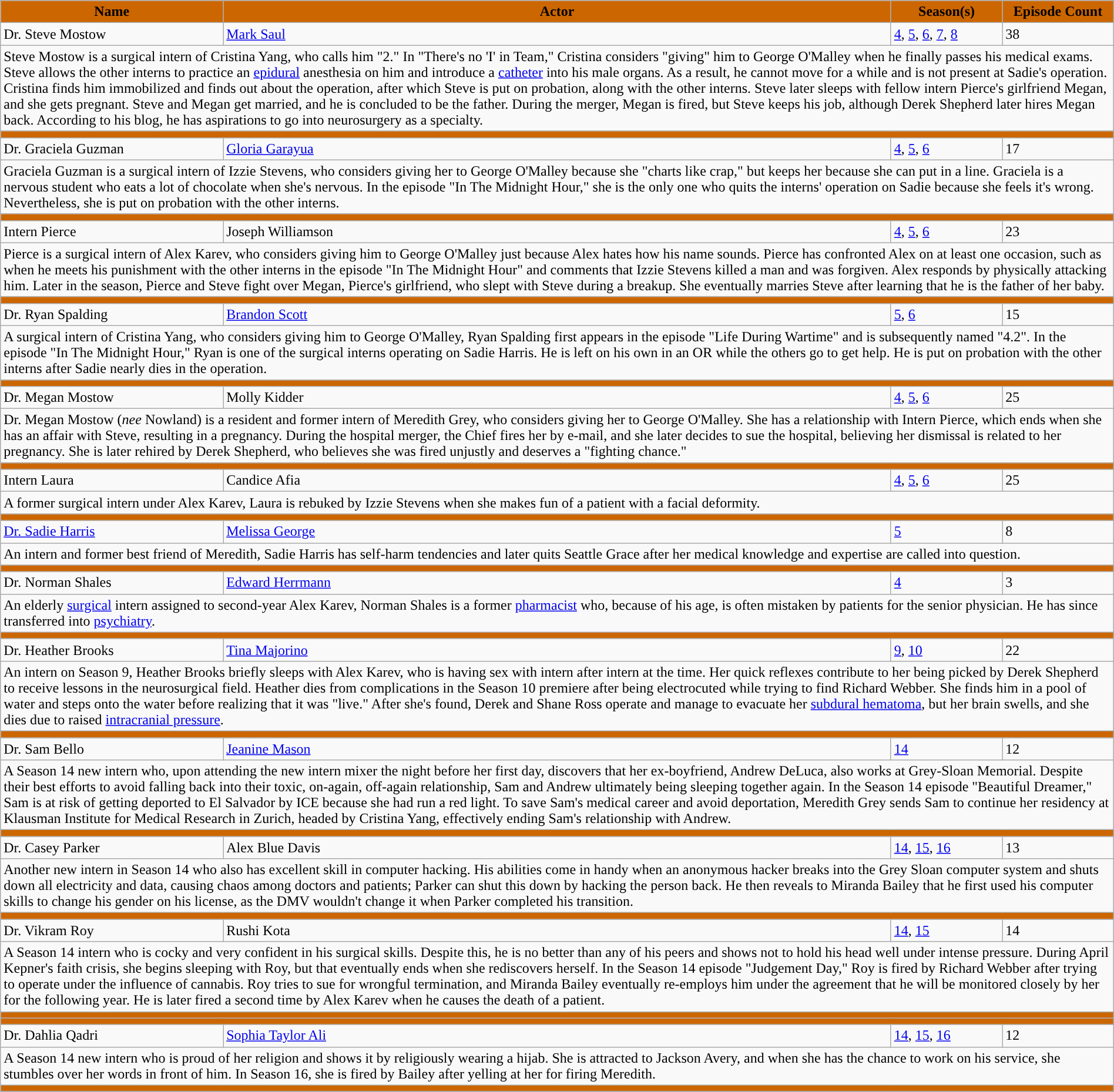<table class="wikitable" style="width:100%; margin-right:auto;">
<tr>
<th style="background-color:#CC6600; width:20%">Name</th>
<th style="background-color:#CC6600; width:60%">Actor</th>
<th style="background-color:#CC6600; width:10%">Season(s)</th>
<th style="background-color:#CC6600; width:10%">Episode Count</th>
</tr>
<tr>
<td>Dr. Steve Mostow</td>
<td><a href='#'>Mark Saul</a></td>
<td><a href='#'>4</a>, <a href='#'>5</a>, <a href='#'>6</a>, <a href='#'>7</a>, <a href='#'>8</a></td>
<td>38</td>
</tr>
<tr>
<td colspan="5">Steve Mostow is a surgical intern of Cristina Yang, who calls him "2." In "There's no 'I' in Team," Cristina considers "giving" him to George O'Malley when he finally passes his medical exams. Steve allows the other interns to practice an <a href='#'>epidural</a> anesthesia on him and introduce a <a href='#'>catheter</a> into his male organs. As a result, he cannot move for a while and is not present at Sadie's operation. Cristina finds him immobilized and finds out about the operation, after which Steve is put on probation, along with the other interns. Steve later sleeps with fellow intern Pierce's girlfriend Megan, and she gets pregnant. Steve and Megan get married, and he is concluded to be the father. During the merger, Megan is fired, but Steve keeps his job, although Derek Shepherd later hires Megan back. According to his blog, he has aspirations to go into neurosurgery as a specialty.</td>
</tr>
<tr>
<td colspan="5" bgcolor="#CC6600"></td>
</tr>
<tr>
<td>Dr. Graciela Guzman</td>
<td><a href='#'>Gloria Garayua</a></td>
<td><a href='#'>4</a>, <a href='#'>5</a>, <a href='#'>6</a></td>
<td>17</td>
</tr>
<tr>
<td colspan="5">Graciela Guzman is a surgical intern of Izzie Stevens, who considers giving her to George O'Malley because she "charts like crap," but keeps her because she can put in a line. Graciela is a nervous student who eats a lot of chocolate when she's nervous. In the episode "In The Midnight Hour," she is the only one who quits the interns' operation on Sadie because she feels it's wrong. Nevertheless, she is put on probation with the other interns.</td>
</tr>
<tr>
<td colspan="5" bgcolor="#CC6600"></td>
</tr>
<tr>
<td>Intern Pierce</td>
<td>Joseph Williamson</td>
<td><a href='#'>4</a>, <a href='#'>5</a>, <a href='#'>6</a></td>
<td>23</td>
</tr>
<tr>
<td colspan="5">Pierce is a surgical intern of Alex Karev, who considers giving him to George O'Malley just because Alex hates how his name sounds. Pierce has confronted Alex on at least one occasion, such as when he meets his punishment with the other interns in the episode "In The Midnight Hour" and comments that Izzie Stevens killed a man and was forgiven. Alex responds by physically attacking him. Later in the season, Pierce and Steve fight over Megan, Pierce's girlfriend, who slept with Steve during a breakup. She eventually marries Steve after learning that he is the father of her baby.</td>
</tr>
<tr>
<td colspan="5" bgcolor="#CC6600"></td>
</tr>
<tr>
<td>Dr. Ryan Spalding</td>
<td><a href='#'>Brandon Scott</a></td>
<td><a href='#'>5</a>, <a href='#'>6</a></td>
<td>15</td>
</tr>
<tr>
<td colspan="5">A surgical intern of Cristina Yang, who considers giving him to George O'Malley, Ryan Spalding first appears in the episode "Life During Wartime" and is subsequently named "4.2". In the episode "In The Midnight Hour," Ryan is one of the surgical interns operating on Sadie Harris. He is left on his own in an OR while the others go to get help. He is put on probation with the other interns after Sadie nearly dies in the operation.</td>
</tr>
<tr>
<td colspan="5" bgcolor="#CC6600"></td>
</tr>
<tr>
<td>Dr. Megan Mostow</td>
<td>Molly Kidder</td>
<td><a href='#'>4</a>, <a href='#'>5</a>, <a href='#'>6</a></td>
<td>25</td>
</tr>
<tr>
<td colspan="5">Dr. Megan Mostow (<em>nee</em> Nowland) is a resident and former intern of Meredith Grey, who considers giving her to George O'Malley. She has a relationship with Intern Pierce, which ends when she has an affair with Steve, resulting in a pregnancy. During the hospital merger, the Chief fires her by e-mail, and she later decides to sue the hospital, believing her dismissal is related to her pregnancy. She is later rehired by Derek Shepherd, who believes she was fired unjustly and deserves a "fighting chance."</td>
</tr>
<tr>
<td colspan="5" bgcolor="#CC6600"></td>
</tr>
<tr>
<td>Intern Laura</td>
<td>Candice Afia</td>
<td><a href='#'>4</a>, <a href='#'>5</a>, <a href='#'>6</a></td>
<td>25</td>
</tr>
<tr>
<td colspan="5">A former surgical intern under Alex Karev, Laura is rebuked by Izzie Stevens when she makes fun of a patient with a facial deformity.</td>
</tr>
<tr>
<td colspan="5" bgcolor="#CC6600"></td>
</tr>
<tr>
<td><a href='#'>Dr. Sadie Harris</a></td>
<td><a href='#'>Melissa George</a></td>
<td><a href='#'>5</a></td>
<td>8</td>
</tr>
<tr>
<td colspan="5">An intern and former best friend of Meredith, Sadie Harris has self-harm tendencies and later quits Seattle Grace after her medical knowledge and expertise are called into question.</td>
</tr>
<tr>
<td colspan="5" bgcolor="#CC6600"></td>
</tr>
<tr>
<td>Dr. Norman Shales</td>
<td><a href='#'>Edward Herrmann</a></td>
<td><a href='#'>4</a></td>
<td>3</td>
</tr>
<tr>
<td colspan="5">An elderly <a href='#'>surgical</a> intern assigned to second-year Alex Karev, Norman Shales is a former <a href='#'>pharmacist</a> who, because of his age, is often mistaken by patients for the senior physician. He has since transferred into <a href='#'>psychiatry</a>.</td>
</tr>
<tr>
<td colspan="5" bgcolor="#CC6600"></td>
</tr>
<tr>
<td>Dr. Heather Brooks</td>
<td><a href='#'>Tina Majorino</a></td>
<td><a href='#'>9</a>, <a href='#'>10</a></td>
<td>22</td>
</tr>
<tr>
<td colspan="5">An intern on Season 9, Heather Brooks briefly sleeps with Alex Karev, who is having sex with intern after intern at the time. Her quick reflexes contribute to her being picked by Derek Shepherd to receive lessons in the neurosurgical field. Heather dies from complications in the Season 10 premiere after being electrocuted while trying to find Richard Webber. She finds him in a pool of water and steps onto the water before realizing that it was "live." After she's found, Derek and Shane Ross operate and manage to evacuate her <a href='#'>subdural hematoma</a>, but her brain swells, and she dies due to raised <a href='#'>intracranial pressure</a>.</td>
</tr>
<tr>
<td colspan="5" bgcolor="#CC6600"></td>
</tr>
<tr>
<td>Dr. Sam Bello</td>
<td><a href='#'>Jeanine Mason</a></td>
<td><a href='#'>14</a></td>
<td>12</td>
</tr>
<tr>
<td colspan="5">A Season 14 new intern who, upon attending the new intern mixer the night before her first day, discovers that her ex-boyfriend, Andrew DeLuca, also works at Grey-Sloan Memorial. Despite their best efforts to avoid falling back into their toxic, on-again, off-again relationship, Sam and Andrew ultimately being sleeping together again. In the Season 14 episode "Beautiful Dreamer," Sam is at risk of getting deported to El Salvador by ICE because she had run a red light. To save Sam's medical career and avoid deportation, Meredith Grey sends Sam to continue her residency at Klausman Institute for Medical Research in Zurich, headed by Cristina Yang, effectively ending Sam's relationship with Andrew.</td>
</tr>
<tr>
<td colspan="5" bgcolor="#CC6600"></td>
</tr>
<tr>
<td>Dr. Casey Parker</td>
<td>Alex Blue Davis</td>
<td><a href='#'>14</a>, <a href='#'>15</a>, <a href='#'>16</a></td>
<td>13</td>
</tr>
<tr>
<td colspan="5">Another new intern in Season 14 who also has excellent skill in computer hacking. His abilities come in handy when an anonymous hacker breaks into the Grey Sloan computer system and shuts down all electricity and data, causing chaos among doctors and patients; Parker can shut this down by hacking the person back. He then reveals to Miranda Bailey that he first used his computer skills to change his gender on his license, as the DMV wouldn't change it when Parker completed his transition.</td>
</tr>
<tr>
<td colspan="5" bgcolor="#CC6600"></td>
</tr>
<tr>
<td>Dr. Vikram Roy</td>
<td>Rushi Kota</td>
<td><a href='#'>14</a>, <a href='#'>15</a></td>
<td>14</td>
</tr>
<tr>
<td colspan="5">A Season 14 intern who is cocky and very confident in his surgical skills. Despite this, he is no better than any of his peers and shows not to hold his head well under intense pressure. During April Kepner's faith crisis, she begins sleeping with Roy, but that eventually ends when she rediscovers herself. In the Season 14 episode "Judgement Day," Roy is fired by Richard Webber after trying to operate under the influence of cannabis. Roy tries to sue for wrongful termination, and Miranda Bailey eventually re-employs him under the agreement that he will be monitored closely by her for the following year. He is later fired a second time by Alex Karev when he causes the death of a patient.</td>
</tr>
<tr>
<td colspan="5" bgcolor="#CC6600"></td>
</tr>
<tr>
<td colspan="5" bgcolor="#CC6600"></td>
</tr>
<tr>
<td>Dr. Dahlia Qadri</td>
<td><a href='#'>Sophia Taylor Ali</a></td>
<td><a href='#'>14</a>, <a href='#'>15</a>, <a href='#'>16</a></td>
<td>12</td>
</tr>
<tr>
<td colspan="5">A Season 14 new intern who is proud of her religion and shows it by religiously wearing a hijab. She is attracted to Jackson Avery, and when she has the chance to work on his service, she stumbles over her words in front of him. In Season 16, she is fired by Bailey after yelling at her for firing Meredith.</td>
</tr>
<tr>
<td colspan="5" bgcolor="#CC6600"></td>
</tr>
<tr>
</tr>
</table>
